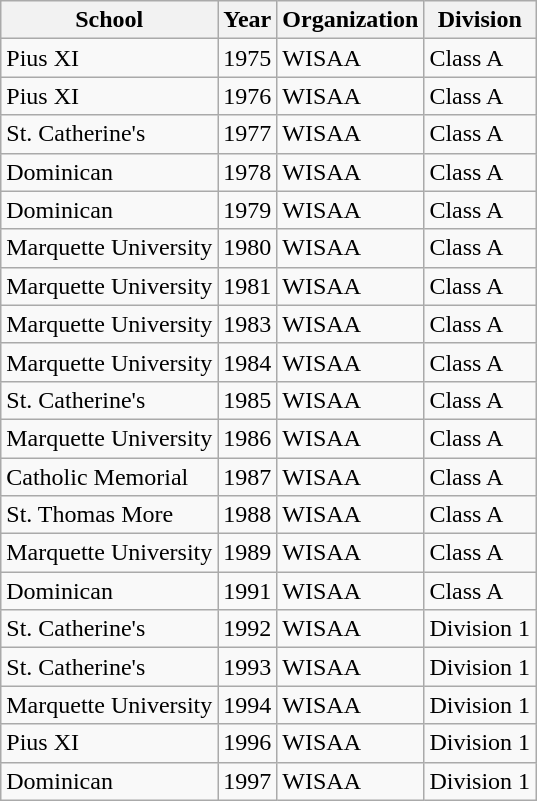<table class="wikitable">
<tr>
<th>School</th>
<th>Year</th>
<th>Organization</th>
<th>Division</th>
</tr>
<tr>
<td>Pius XI</td>
<td>1975</td>
<td>WISAA</td>
<td>Class A</td>
</tr>
<tr>
<td>Pius XI</td>
<td>1976</td>
<td>WISAA</td>
<td>Class A</td>
</tr>
<tr>
<td>St. Catherine's</td>
<td>1977</td>
<td>WISAA</td>
<td>Class A</td>
</tr>
<tr>
<td>Dominican</td>
<td>1978</td>
<td>WISAA</td>
<td>Class A</td>
</tr>
<tr>
<td>Dominican</td>
<td>1979</td>
<td>WISAA</td>
<td>Class A</td>
</tr>
<tr>
<td>Marquette University</td>
<td>1980</td>
<td>WISAA</td>
<td>Class A</td>
</tr>
<tr>
<td>Marquette University</td>
<td>1981</td>
<td>WISAA</td>
<td>Class A</td>
</tr>
<tr>
<td>Marquette University</td>
<td>1983</td>
<td>WISAA</td>
<td>Class A</td>
</tr>
<tr>
<td>Marquette University</td>
<td>1984</td>
<td>WISAA</td>
<td>Class A</td>
</tr>
<tr>
<td>St. Catherine's</td>
<td>1985</td>
<td>WISAA</td>
<td>Class A</td>
</tr>
<tr>
<td>Marquette University</td>
<td>1986</td>
<td>WISAA</td>
<td>Class A</td>
</tr>
<tr>
<td>Catholic Memorial</td>
<td>1987</td>
<td>WISAA</td>
<td>Class A</td>
</tr>
<tr>
<td>St. Thomas More</td>
<td>1988</td>
<td>WISAA</td>
<td>Class A</td>
</tr>
<tr>
<td>Marquette University</td>
<td>1989</td>
<td>WISAA</td>
<td>Class A</td>
</tr>
<tr>
<td>Dominican</td>
<td>1991</td>
<td>WISAA</td>
<td>Class A</td>
</tr>
<tr>
<td>St. Catherine's</td>
<td>1992</td>
<td>WISAA</td>
<td>Division 1</td>
</tr>
<tr>
<td>St. Catherine's</td>
<td>1993</td>
<td>WISAA</td>
<td>Division 1</td>
</tr>
<tr>
<td>Marquette University</td>
<td>1994</td>
<td>WISAA</td>
<td>Division 1</td>
</tr>
<tr>
<td>Pius XI</td>
<td>1996</td>
<td>WISAA</td>
<td>Division 1</td>
</tr>
<tr>
<td>Dominican</td>
<td>1997</td>
<td>WISAA</td>
<td>Division 1</td>
</tr>
</table>
